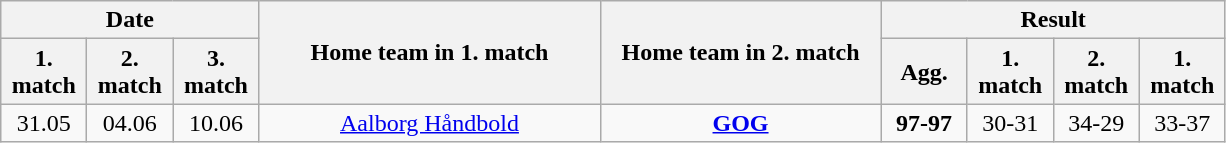<table class="wikitable" style="text-align:center; margin-left:1em;">
<tr>
<th colspan="3">Date</th>
<th rowspan="2" style="width:220px;">Home team in 1. match</th>
<th rowspan="2" style="width:180px;">Home team in 2. match</th>
<th colspan="4">Result</th>
</tr>
<tr>
<th style="width:50px;">1. match</th>
<th style="width:50px;">2. match</th>
<th style="width:50px;">3. match</th>
<th style="width:50px;">Agg.</th>
<th style="width:50px;">1. match</th>
<th style="width:50px;">2. match</th>
<th style="width:50px;">1. match</th>
</tr>
<tr>
<td>31.05</td>
<td>04.06</td>
<td>10.06</td>
<td><a href='#'>Aalborg Håndbold</a></td>
<td><strong><a href='#'>GOG</a></strong></td>
<td><strong>97-97</strong></td>
<td>30-31</td>
<td>34-29</td>
<td>33-37</td>
</tr>
</table>
